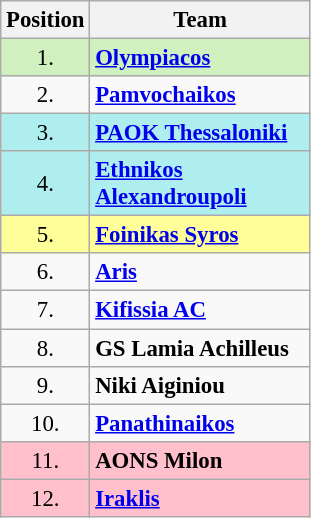<table class="wikitable" style="text-align: center; font-size:95%">
<tr>
<th width="44">Position</th>
<th width="140">Team</th>
</tr>
<tr style="background:#D0F0C0">
<td>1.</td>
<td style="text-align:left"><strong><a href='#'>Olympiacos</a></strong></td>
</tr>
<tr>
<td>2.</td>
<td style="text-align:left"><strong><a href='#'>Pamvochaikos</a></strong></td>
</tr>
<tr style="background:#afeeee">
<td>3.</td>
<td style="text-align:left"><strong><a href='#'>PAOK Thessaloniki</a></strong></td>
</tr>
<tr style="background:#afeeee">
<td>4.</td>
<td style="text-align:left"><strong><a href='#'>Ethnikos Alexandroupoli</a></strong></td>
</tr>
<tr style="background:#FFFF99">
<td>5.</td>
<td style="text-align:left"><strong><a href='#'>Foinikas Syros</a></strong></td>
</tr>
<tr>
<td>6.</td>
<td style="text-align:left"><strong><a href='#'>Aris</a></strong></td>
</tr>
<tr>
<td>7.</td>
<td style="text-align:left"><strong><a href='#'>Kifissia AC</a></strong></td>
</tr>
<tr>
<td>8.</td>
<td style="text-align:left"><strong>GS Lamia Achilleus</strong></td>
</tr>
<tr>
<td>9.</td>
<td style="text-align:left"><strong>Niki Aiginiou</strong></td>
</tr>
<tr>
<td>10.</td>
<td style="text-align:left"><strong><a href='#'>Panathinaikos</a></strong></td>
</tr>
<tr style="background:#ffc0cb">
<td>11.</td>
<td style="text-align:left"><strong>AONS Milon</strong></td>
</tr>
<tr style="background:#ffc0cb">
<td>12.</td>
<td style="text-align:left"><strong><a href='#'>Iraklis</a></strong> </td>
</tr>
</table>
